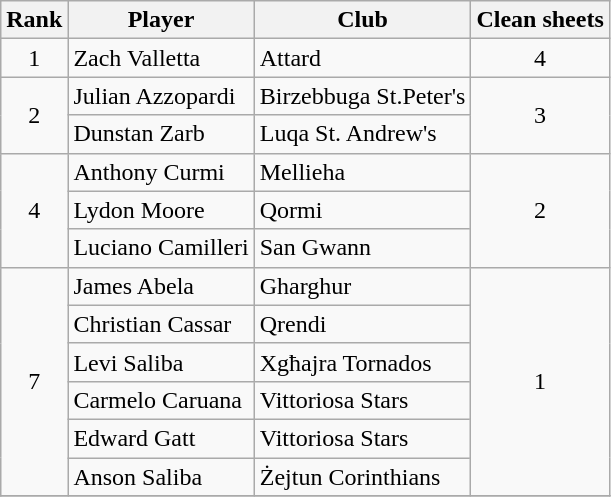<table class="wikitable">
<tr>
<th>Rank</th>
<th>Player</th>
<th>Club</th>
<th>Clean sheets</th>
</tr>
<tr>
<td align="center"rowspan="1">1</td>
<td> Zach Valletta</td>
<td>Attard</td>
<td align="center"rowspan="1">4</td>
</tr>
<tr>
<td align="center"rowspan="2">2</td>
<td> Julian Azzopardi</td>
<td>Birzebbuga St.Peter's</td>
<td align="center"rowspan="2">3</td>
</tr>
<tr>
<td> Dunstan Zarb</td>
<td>Luqa St. Andrew's</td>
</tr>
<tr>
<td align="center"rowspan="3">4</td>
<td> Anthony Curmi</td>
<td>Mellieha</td>
<td align="center"rowspan="3">2</td>
</tr>
<tr>
<td> Lydon Moore</td>
<td>Qormi</td>
</tr>
<tr>
<td> Luciano Camilleri</td>
<td>San Gwann</td>
</tr>
<tr>
<td align="center"rowspan="6">7</td>
<td> James Abela</td>
<td>Gharghur</td>
<td align="center"rowspan="6">1</td>
</tr>
<tr>
<td> Christian Cassar</td>
<td>Qrendi</td>
</tr>
<tr>
<td> Levi Saliba</td>
<td>Xgħajra Tornados</td>
</tr>
<tr>
<td> Carmelo Caruana</td>
<td>Vittoriosa Stars</td>
</tr>
<tr>
<td> Edward Gatt</td>
<td>Vittoriosa Stars</td>
</tr>
<tr>
<td> Anson Saliba</td>
<td>Żejtun Corinthians</td>
</tr>
<tr>
</tr>
</table>
